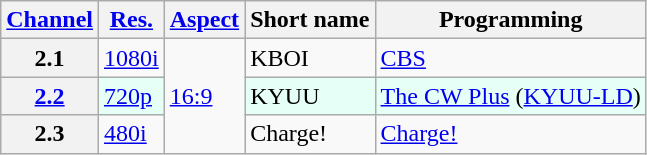<table class="wikitable">
<tr>
<th scope = "col"><a href='#'>Channel</a></th>
<th scope = "col"><a href='#'>Res.</a></th>
<th scope = "col"><a href='#'>Aspect</a></th>
<th scope = "col">Short name</th>
<th scope = "col">Programming</th>
</tr>
<tr>
<th scope = "row">2.1</th>
<td><a href='#'>1080i</a></td>
<td rowspan=3><a href='#'>16:9</a></td>
<td>KBOI</td>
<td><a href='#'>CBS</a></td>
</tr>
<tr style="background-color: #E6FFF7;">
<th scope = "row"><a href='#'>2.2</a></th>
<td><a href='#'>720p</a></td>
<td>KYUU</td>
<td><a href='#'>The CW Plus</a> (<a href='#'>KYUU-LD</a>)</td>
</tr>
<tr>
<th scope = "row">2.3</th>
<td><a href='#'>480i</a></td>
<td>Charge!</td>
<td><a href='#'>Charge!</a></td>
</tr>
</table>
